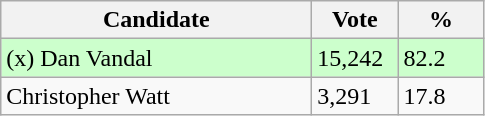<table class="wikitable">
<tr>
<th bgcolor="#DDDDFF" width="200px">Candidate</th>
<th bgcolor="#DDDDFF" width="50px">Vote</th>
<th bgcolor="#DDDDFF" width="50px">%</th>
</tr>
<tr style="text-align:left; background:#cfc;">
<td>(x) Dan Vandal</td>
<td>15,242</td>
<td>82.2</td>
</tr>
<tr>
<td>Christopher Watt</td>
<td>3,291</td>
<td>17.8</td>
</tr>
</table>
